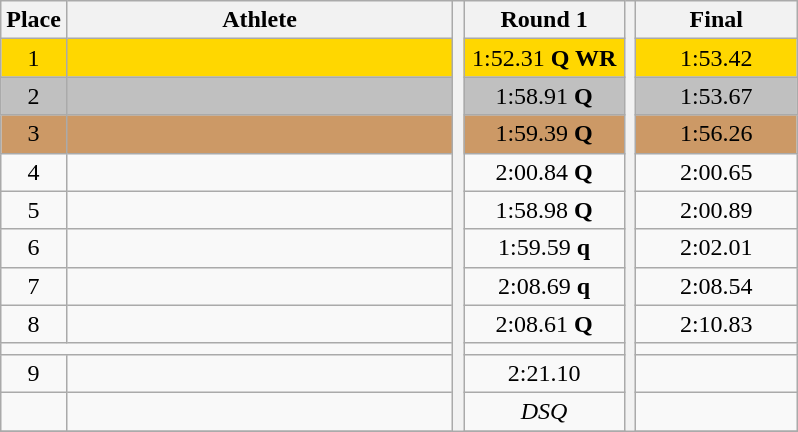<table class="wikitable" style="text-align:center">
<tr>
<th>Place</th>
<th width=250>Athlete</th>
<th rowspan=31></th>
<th width=100>Round 1</th>
<th rowspan=31></th>
<th width=100>Final</th>
</tr>
<tr bgcolor=gold>
<td>1</td>
<td align=left></td>
<td>1:52.31 <strong>Q WR</strong></td>
<td>1:53.42</td>
</tr>
<tr bgcolor=silver>
<td>2</td>
<td align=left></td>
<td>1:58.91 <strong>Q</strong></td>
<td>1:53.67</td>
</tr>
<tr bgcolor=cc9966>
<td>3</td>
<td align=left></td>
<td>1:59.39 <strong>Q</strong></td>
<td>1:56.26</td>
</tr>
<tr>
<td>4</td>
<td align=left></td>
<td>2:00.84 <strong>Q</strong></td>
<td>2:00.65</td>
</tr>
<tr>
<td>5</td>
<td align=left></td>
<td>1:58.98 <strong>Q</strong></td>
<td>2:00.89</td>
</tr>
<tr>
<td>6</td>
<td align=left></td>
<td>1:59.59 <strong>q</strong></td>
<td>2:02.01</td>
</tr>
<tr>
<td>7</td>
<td align=left></td>
<td>2:08.69 <strong>q</strong></td>
<td>2:08.54</td>
</tr>
<tr>
<td>8</td>
<td align=left></td>
<td>2:08.61 <strong>Q</strong></td>
<td>2:10.83</td>
</tr>
<tr>
<td colspan=10></td>
</tr>
<tr>
<td>9</td>
<td align=left></td>
<td>2:21.10</td>
<td></td>
</tr>
<tr>
<td></td>
<td align=left></td>
<td><em>DSQ</em></td>
<td></td>
</tr>
<tr>
</tr>
</table>
